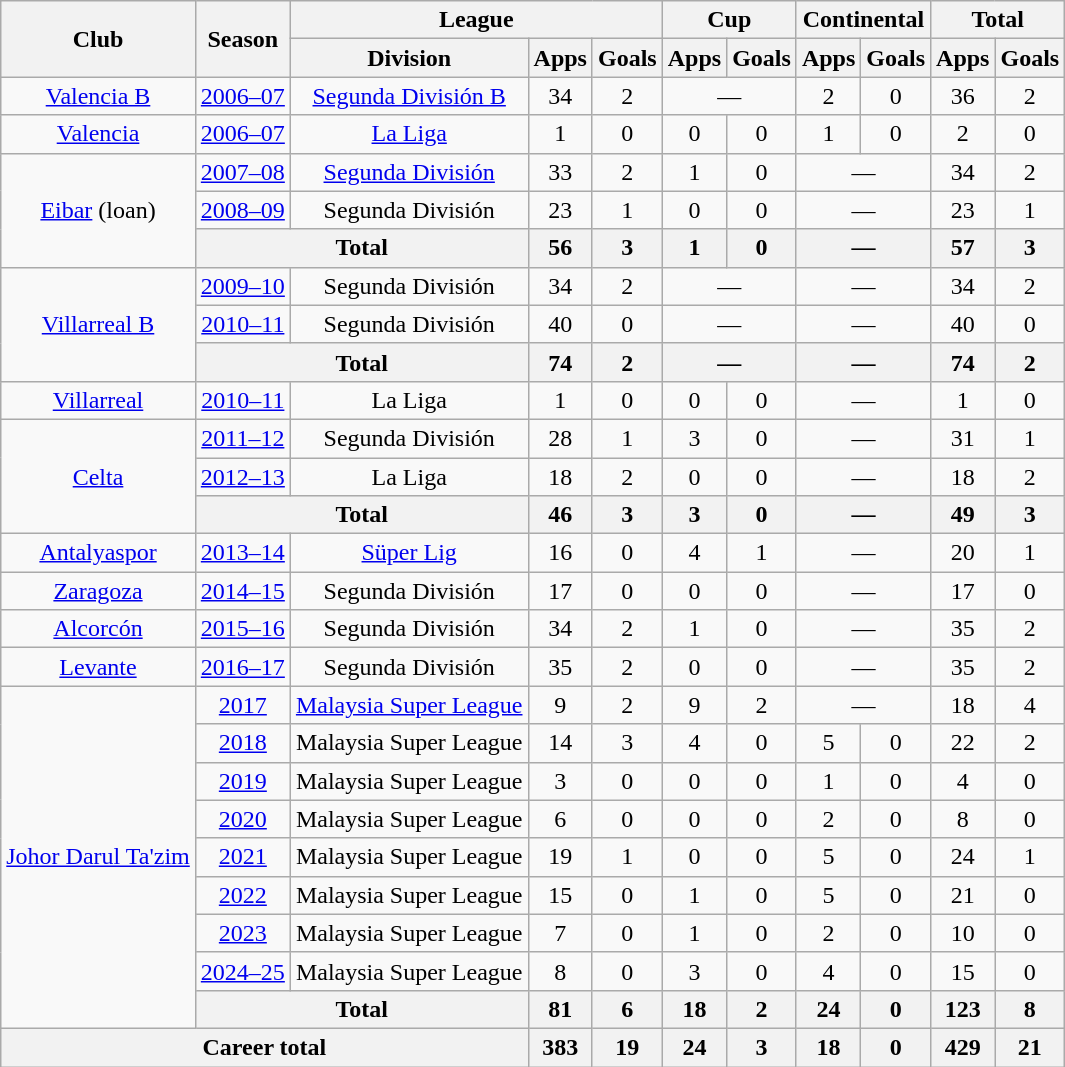<table class="wikitable" style="text-align:center">
<tr>
<th rowspan="2">Club</th>
<th rowspan="2">Season</th>
<th colspan="3">League</th>
<th colspan="2">Cup</th>
<th colspan="2">Continental</th>
<th colspan="2">Total</th>
</tr>
<tr>
<th>Division</th>
<th>Apps</th>
<th>Goals</th>
<th>Apps</th>
<th>Goals</th>
<th>Apps</th>
<th>Goals</th>
<th>Apps</th>
<th>Goals</th>
</tr>
<tr>
<td><a href='#'>Valencia B</a></td>
<td><a href='#'>2006–07</a></td>
<td><a href='#'>Segunda División B</a></td>
<td>34</td>
<td>2</td>
<td colspan="2">—</td>
<td>2</td>
<td>0</td>
<td>36</td>
<td>2</td>
</tr>
<tr>
<td><a href='#'>Valencia</a></td>
<td><a href='#'>2006–07</a></td>
<td><a href='#'>La Liga</a></td>
<td>1</td>
<td>0</td>
<td>0</td>
<td>0</td>
<td>1</td>
<td>0</td>
<td>2</td>
<td>0</td>
</tr>
<tr>
<td rowspan="3"><a href='#'>Eibar</a> (loan)</td>
<td><a href='#'>2007–08</a></td>
<td><a href='#'>Segunda División</a></td>
<td>33</td>
<td>2</td>
<td>1</td>
<td>0</td>
<td colspan="2">—</td>
<td>34</td>
<td>2</td>
</tr>
<tr>
<td><a href='#'>2008–09</a></td>
<td>Segunda División</td>
<td>23</td>
<td>1</td>
<td>0</td>
<td>0</td>
<td colspan="2">—</td>
<td>23</td>
<td>1</td>
</tr>
<tr>
<th colspan="2">Total</th>
<th>56</th>
<th>3</th>
<th>1</th>
<th>0</th>
<th colspan="2">—</th>
<th>57</th>
<th>3</th>
</tr>
<tr>
<td rowspan="3"><a href='#'>Villarreal B</a></td>
<td><a href='#'>2009–10</a></td>
<td>Segunda División</td>
<td>34</td>
<td>2</td>
<td colspan="2">—</td>
<td colspan="2">—</td>
<td>34</td>
<td>2</td>
</tr>
<tr>
<td><a href='#'>2010–11</a></td>
<td>Segunda División</td>
<td>40</td>
<td>0</td>
<td colspan="2">—</td>
<td colspan="2">—</td>
<td>40</td>
<td>0</td>
</tr>
<tr>
<th colspan="2">Total</th>
<th>74</th>
<th>2</th>
<th colspan="2">—</th>
<th colspan="2">—</th>
<th>74</th>
<th>2</th>
</tr>
<tr>
<td><a href='#'>Villarreal</a></td>
<td><a href='#'>2010–11</a></td>
<td>La Liga</td>
<td>1</td>
<td>0</td>
<td>0</td>
<td>0</td>
<td colspan="2">—</td>
<td>1</td>
<td>0</td>
</tr>
<tr>
<td rowspan="3"><a href='#'>Celta</a></td>
<td><a href='#'>2011–12</a></td>
<td>Segunda División</td>
<td>28</td>
<td>1</td>
<td>3</td>
<td>0</td>
<td colspan="2">—</td>
<td>31</td>
<td>1</td>
</tr>
<tr>
<td><a href='#'>2012–13</a></td>
<td>La Liga</td>
<td>18</td>
<td>2</td>
<td>0</td>
<td>0</td>
<td colspan="2">—</td>
<td>18</td>
<td>2</td>
</tr>
<tr>
<th colspan="2">Total</th>
<th>46</th>
<th>3</th>
<th>3</th>
<th>0</th>
<th colspan="2">—</th>
<th>49</th>
<th>3</th>
</tr>
<tr>
<td><a href='#'>Antalyaspor</a></td>
<td><a href='#'>2013–14</a></td>
<td><a href='#'>Süper Lig</a></td>
<td>16</td>
<td>0</td>
<td>4</td>
<td>1</td>
<td colspan="2">—</td>
<td>20</td>
<td>1</td>
</tr>
<tr>
<td><a href='#'>Zaragoza</a></td>
<td><a href='#'>2014–15</a></td>
<td>Segunda División</td>
<td>17</td>
<td>0</td>
<td>0</td>
<td>0</td>
<td colspan="2">—</td>
<td>17</td>
<td>0</td>
</tr>
<tr>
<td><a href='#'>Alcorcón</a></td>
<td><a href='#'>2015–16</a></td>
<td>Segunda División</td>
<td>34</td>
<td>2</td>
<td>1</td>
<td>0</td>
<td colspan="2">—</td>
<td>35</td>
<td>2</td>
</tr>
<tr>
<td><a href='#'>Levante</a></td>
<td><a href='#'>2016–17</a></td>
<td>Segunda División</td>
<td>35</td>
<td>2</td>
<td>0</td>
<td>0</td>
<td colspan="2">—</td>
<td>35</td>
<td>2</td>
</tr>
<tr>
<td rowspan="9"><a href='#'>Johor Darul Ta'zim</a></td>
<td><a href='#'>2017</a></td>
<td><a href='#'>Malaysia Super League</a></td>
<td>9</td>
<td>2</td>
<td>9</td>
<td>2</td>
<td colspan="2">—</td>
<td>18</td>
<td>4</td>
</tr>
<tr>
<td><a href='#'>2018</a></td>
<td>Malaysia Super League</td>
<td>14</td>
<td>3</td>
<td>4</td>
<td>0</td>
<td>5</td>
<td>0</td>
<td>22</td>
<td>2</td>
</tr>
<tr>
<td><a href='#'>2019</a></td>
<td>Malaysia Super League</td>
<td>3</td>
<td>0</td>
<td>0</td>
<td>0</td>
<td>1</td>
<td>0</td>
<td>4</td>
<td>0</td>
</tr>
<tr>
<td><a href='#'>2020</a></td>
<td>Malaysia Super League</td>
<td>6</td>
<td>0</td>
<td>0</td>
<td>0</td>
<td>2</td>
<td>0</td>
<td>8</td>
<td>0</td>
</tr>
<tr>
<td><a href='#'>2021</a></td>
<td>Malaysia Super League</td>
<td>19</td>
<td>1</td>
<td>0</td>
<td>0</td>
<td>5</td>
<td>0</td>
<td>24</td>
<td>1</td>
</tr>
<tr>
<td><a href='#'>2022</a></td>
<td>Malaysia Super League</td>
<td>15</td>
<td>0</td>
<td>1</td>
<td>0</td>
<td>5</td>
<td>0</td>
<td>21</td>
<td>0</td>
</tr>
<tr>
<td><a href='#'>2023</a></td>
<td>Malaysia Super League</td>
<td>7</td>
<td>0</td>
<td>1</td>
<td>0</td>
<td>2</td>
<td>0</td>
<td>10</td>
<td>0</td>
</tr>
<tr>
<td><a href='#'>2024–25</a></td>
<td>Malaysia Super League</td>
<td>8</td>
<td>0</td>
<td>3</td>
<td>0</td>
<td>4</td>
<td>0</td>
<td>15</td>
<td>0</td>
</tr>
<tr>
<th colspan="2">Total</th>
<th>81</th>
<th>6</th>
<th>18</th>
<th>2</th>
<th>24</th>
<th>0</th>
<th>123</th>
<th>8</th>
</tr>
<tr>
<th colspan="3">Career total</th>
<th>383</th>
<th>19</th>
<th>24</th>
<th>3</th>
<th>18</th>
<th>0</th>
<th>429</th>
<th>21</th>
</tr>
</table>
